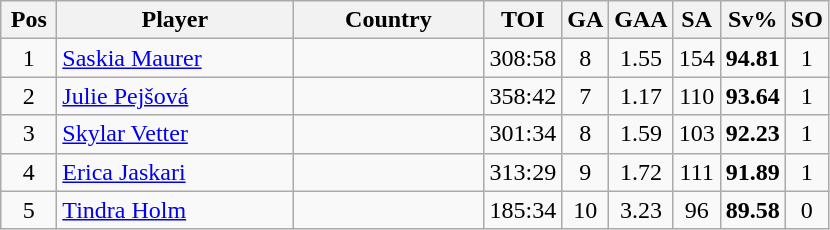<table class="wikitable sortable" style="text-align: center;">
<tr>
<th width=30>Pos</th>
<th width=150>Player</th>
<th width=120>Country</th>
<th width=20>TOI</th>
<th width=20>GA</th>
<th width=20>GAA</th>
<th width=20>SA</th>
<th width=20>Sv%</th>
<th width=20>SO</th>
</tr>
<tr>
<td>1</td>
<td align=left><a href='#'>Saskia Maurer</a></td>
<td align=left></td>
<td>308:58</td>
<td>8</td>
<td>1.55</td>
<td>154</td>
<td><strong>94.81</strong></td>
<td>1</td>
</tr>
<tr>
<td>2</td>
<td align=left><a href='#'>Julie Pejšová</a></td>
<td align=left></td>
<td>358:42</td>
<td>7</td>
<td>1.17</td>
<td>110</td>
<td><strong>93.64</strong></td>
<td>1</td>
</tr>
<tr>
<td>3</td>
<td align=left><a href='#'>Skylar Vetter</a></td>
<td align=left></td>
<td>301:34</td>
<td>8</td>
<td>1.59</td>
<td>103</td>
<td><strong>92.23</strong></td>
<td>1</td>
</tr>
<tr>
<td>4</td>
<td align=left><a href='#'>Erica Jaskari</a></td>
<td align=left></td>
<td>313:29</td>
<td>9</td>
<td>1.72</td>
<td>111</td>
<td><strong>91.89</strong></td>
<td>1</td>
</tr>
<tr>
<td>5</td>
<td align=left><a href='#'>Tindra Holm</a></td>
<td align=left></td>
<td>185:34</td>
<td>10</td>
<td>3.23</td>
<td>96</td>
<td><strong>89.58</strong></td>
<td>0</td>
</tr>
</table>
